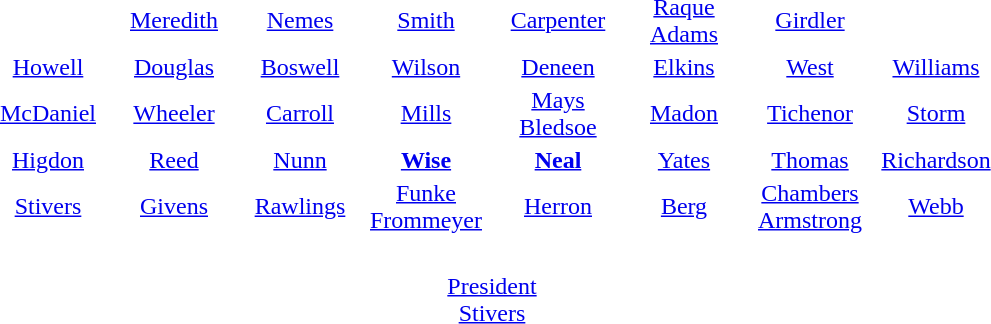<table style="margin-left:auto; margin-right:auto; text-align:center">
<tr border=1>
<td></td>
<td width="80" ><a href='#'>Meredith</a></td>
<td width="80" ><a href='#'>Nemes</a></td>
<td width="80" ><a href='#'>Smith</a></td>
<td></td>
<td width="80" ><a href='#'>Carpenter</a></td>
<td width="80" ><a href='#'>Raque Adams</a></td>
<td width="80" ><a href='#'>Girdler</a></td>
<td><br></td>
</tr>
<tr border=1>
<td width="80" ><a href='#'>Howell</a></td>
<td width="80" ><a href='#'>Douglas</a></td>
<td width="80" ><a href='#'>Boswell</a></td>
<td width="80" ><a href='#'>Wilson</a></td>
<td></td>
<td width="80" ><a href='#'>Deneen</a></td>
<td width="80" ><a href='#'>Elkins</a></td>
<td width="80" ><a href='#'>West</a></td>
<td width="80" ><a href='#'>Williams</a><br></td>
</tr>
<tr border=1>
<td width="80" ><a href='#'>McDaniel</a></td>
<td width="80" ><a href='#'>Wheeler</a></td>
<td width="80" ><a href='#'>Carroll</a></td>
<td width="80" ><a href='#'>Mills</a></td>
<td></td>
<td width="80" ><a href='#'>Mays Bledsoe</a></td>
<td width="80" ><a href='#'>Madon</a></td>
<td width="80" ><a href='#'>Tichenor</a></td>
<td width="80" ><a href='#'>Storm</a><br></td>
</tr>
<tr border=1>
<td width="80" ><a href='#'>Higdon</a></td>
<td width="80" ><a href='#'>Reed</a></td>
<td width="80" ><a href='#'>Nunn</a></td>
<td width="80" ><strong><a href='#'>Wise</a></strong></td>
<td></td>
<td width="80" ><strong><a href='#'>Neal</a></strong></td>
<td width="80" ><a href='#'>Yates</a></td>
<td width="80" ><a href='#'>Thomas</a></td>
<td width="80" ><a href='#'>Richardson</a><br></td>
</tr>
<tr border=1>
<td width="80" ><a href='#'>Stivers</a></td>
<td width="80" ><a href='#'>Givens</a></td>
<td width="80" ><a href='#'>Rawlings</a></td>
<td width="80" ><a href='#'>Funke Frommeyer</a></td>
<td></td>
<td width="80" ><a href='#'>Herron</a></td>
<td width="80" ><a href='#'>Berg</a></td>
<td width="80" ><a href='#'>Chambers Armstrong</a></td>
<td width="80" ><a href='#'>Webb</a></td>
</tr>
<tr border=1>
<td><br></td>
</tr>
<tr border=1>
<td></td>
<td></td>
<td></td>
<td colspan="3" ><a href='#'>President</a><br><a href='#'>Stivers</a></td>
<td></td>
<td></td>
<td></td>
</tr>
</table>
